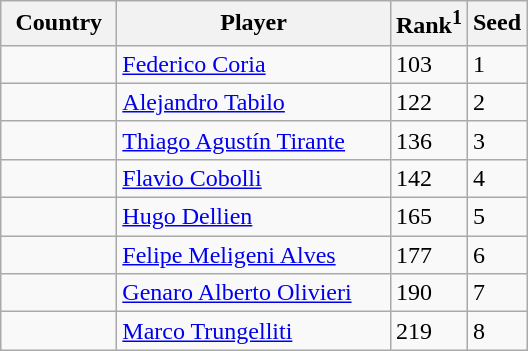<table class="sortable wikitable">
<tr>
<th width="70">Country</th>
<th width="175">Player</th>
<th>Rank<sup>1</sup></th>
<th>Seed</th>
</tr>
<tr>
<td></td>
<td><a href='#'>Federico Coria</a></td>
<td>103</td>
<td>1</td>
</tr>
<tr>
<td></td>
<td><a href='#'>Alejandro Tabilo</a></td>
<td>122</td>
<td>2</td>
</tr>
<tr>
<td></td>
<td><a href='#'>Thiago Agustín Tirante</a></td>
<td>136</td>
<td>3</td>
</tr>
<tr>
<td></td>
<td><a href='#'>Flavio Cobolli</a></td>
<td>142</td>
<td>4</td>
</tr>
<tr>
<td></td>
<td><a href='#'>Hugo Dellien</a></td>
<td>165</td>
<td>5</td>
</tr>
<tr>
<td></td>
<td><a href='#'>Felipe Meligeni Alves</a></td>
<td>177</td>
<td>6</td>
</tr>
<tr>
<td></td>
<td><a href='#'>Genaro Alberto Olivieri</a></td>
<td>190</td>
<td>7</td>
</tr>
<tr>
<td></td>
<td><a href='#'>Marco Trungelliti</a></td>
<td>219</td>
<td>8</td>
</tr>
</table>
